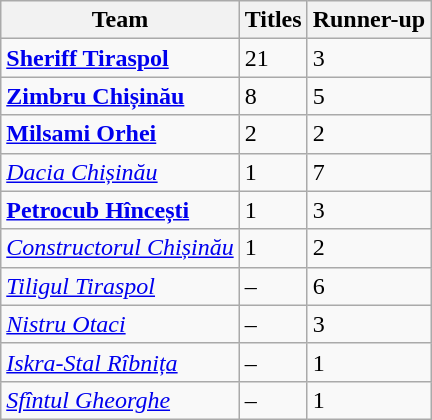<table class="wikitable">
<tr>
<th>Team</th>
<th>Titles</th>
<th>Runner-up</th>
</tr>
<tr>
<td><strong><a href='#'>Sheriff Tiraspol</a></strong></td>
<td>21</td>
<td>3</td>
</tr>
<tr>
<td><strong><a href='#'>Zimbru Chișinău</a></strong></td>
<td>8</td>
<td>5</td>
</tr>
<tr>
<td><strong><a href='#'>Milsami Orhei</a></strong></td>
<td>2</td>
<td>2</td>
</tr>
<tr>
<td><em><a href='#'>Dacia Chișinău</a></em></td>
<td>1</td>
<td>7</td>
</tr>
<tr>
<td><strong><a href='#'>Petrocub Hîncești</a></strong></td>
<td>1</td>
<td>3</td>
</tr>
<tr>
<td><em><a href='#'>Constructorul Chișinău</a></em></td>
<td>1</td>
<td>2</td>
</tr>
<tr>
<td><em><a href='#'>Tiligul Tiraspol</a></em></td>
<td>–</td>
<td>6</td>
</tr>
<tr>
<td><em><a href='#'>Nistru Otaci</a></em></td>
<td>–</td>
<td>3</td>
</tr>
<tr>
<td><em><a href='#'>Iskra-Stal Rîbnița</a></em></td>
<td>–</td>
<td>1</td>
</tr>
<tr>
<td><em><a href='#'>Sfîntul Gheorghe</a></em></td>
<td>–</td>
<td>1</td>
</tr>
</table>
